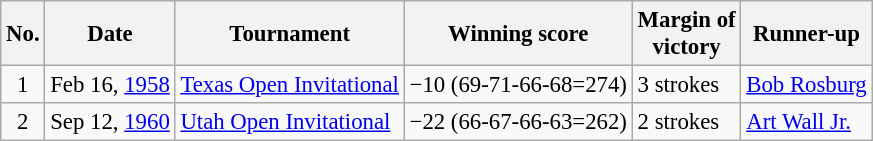<table class="wikitable" style="font-size:95%;">
<tr>
<th>No.</th>
<th>Date</th>
<th>Tournament</th>
<th>Winning score</th>
<th>Margin of<br>victory</th>
<th>Runner-up</th>
</tr>
<tr>
<td align=center>1</td>
<td align=right>Feb 16, <a href='#'>1958</a></td>
<td><a href='#'>Texas Open Invitational</a></td>
<td>−10 (69-71-66-68=274)</td>
<td>3 strokes</td>
<td> <a href='#'>Bob Rosburg</a></td>
</tr>
<tr>
<td align=center>2</td>
<td align=right>Sep 12, <a href='#'>1960</a></td>
<td><a href='#'>Utah Open Invitational</a></td>
<td>−22 (66-67-66-63=262)</td>
<td>2 strokes</td>
<td> <a href='#'>Art Wall Jr.</a></td>
</tr>
</table>
